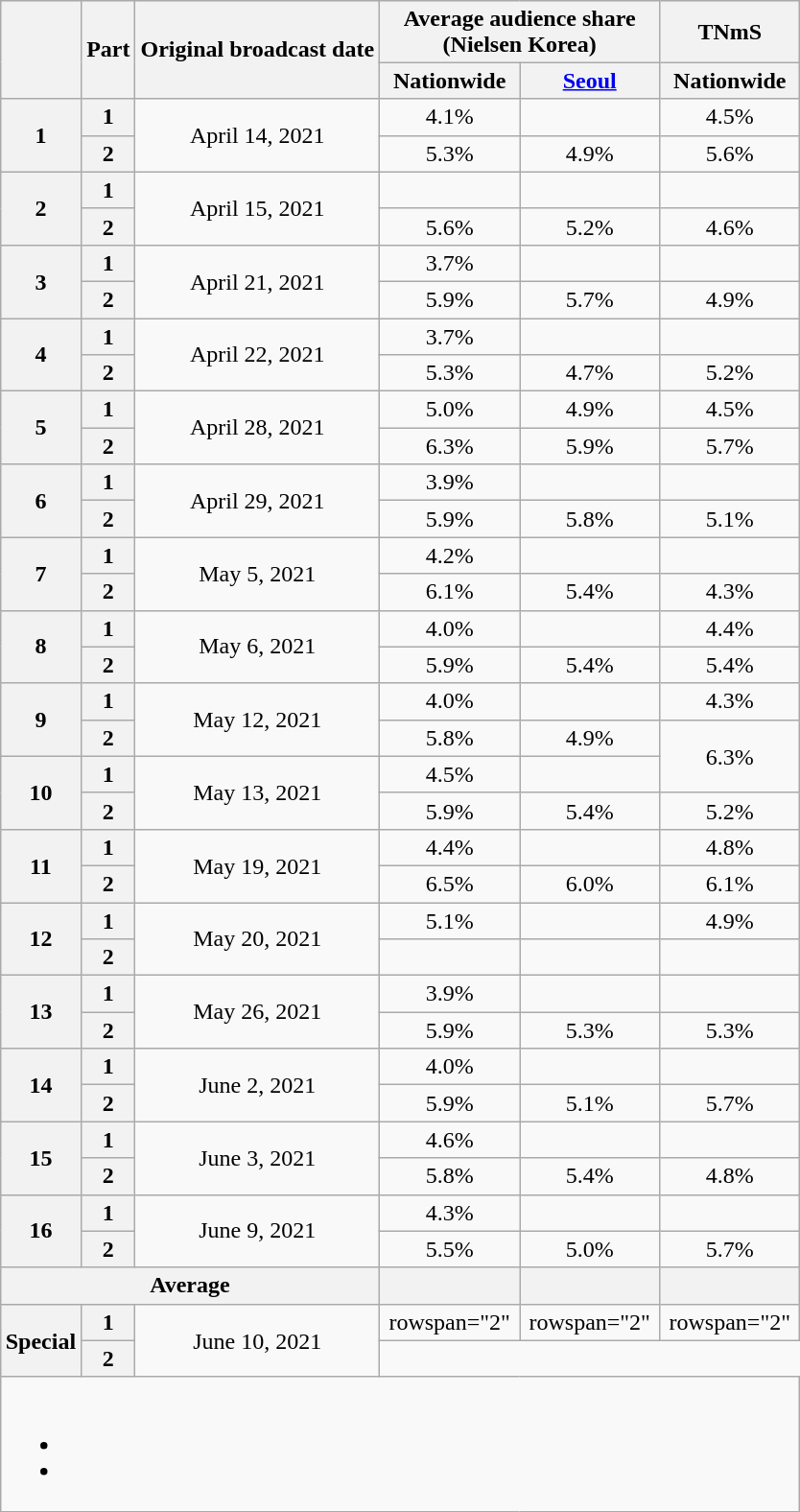<table class="wikitable" style="text-align:center;max-width:700px; margin-left: auto; margin-right: auto; border: none;">
<tr>
</tr>
<tr>
<th rowspan="2"></th>
<th rowspan="2">Part</th>
<th rowspan="2">Original broadcast date</th>
<th colspan="2">Average audience share (Nielsen Korea)</th>
<th>TNmS</th>
</tr>
<tr>
<th width="90">Nationwide</th>
<th width="90"><a href='#'>Seoul</a></th>
<th width="90">Nationwide</th>
</tr>
<tr>
<th rowspan="2">1</th>
<th>1</th>
<td rowspan="2">April 14, 2021</td>
<td>4.1%</td>
<td></td>
<td>4.5%</td>
</tr>
<tr>
<th>2</th>
<td>5.3%</td>
<td>4.9%</td>
<td>5.6%</td>
</tr>
<tr>
<th rowspan="2">2</th>
<th>1</th>
<td rowspan="2">April 15, 2021</td>
<td><strong></strong></td>
<td></td>
<td></td>
</tr>
<tr>
<th>2</th>
<td>5.6%</td>
<td>5.2%</td>
<td>4.6%</td>
</tr>
<tr>
<th rowspan="2">3</th>
<th>1</th>
<td rowspan="2">April 21, 2021</td>
<td>3.7%</td>
<td></td>
<td></td>
</tr>
<tr>
<th>2</th>
<td>5.9%</td>
<td>5.7%</td>
<td>4.9%</td>
</tr>
<tr>
<th rowspan="2">4</th>
<th>1</th>
<td rowspan="2">April 22, 2021</td>
<td>3.7%</td>
<td></td>
<td></td>
</tr>
<tr>
<th>2</th>
<td>5.3%</td>
<td>4.7%</td>
<td>5.2%</td>
</tr>
<tr>
<th rowspan="2">5</th>
<th>1</th>
<td rowspan="2">April 28, 2021</td>
<td>5.0%</td>
<td>4.9%</td>
<td>4.5%</td>
</tr>
<tr>
<th>2</th>
<td>6.3%</td>
<td>5.9%</td>
<td>5.7%</td>
</tr>
<tr>
<th rowspan="2">6</th>
<th>1</th>
<td rowspan="2">April 29, 2021</td>
<td>3.9%</td>
<td></td>
<td></td>
</tr>
<tr>
<th>2</th>
<td>5.9%</td>
<td>5.8%</td>
<td>5.1%</td>
</tr>
<tr>
<th rowspan="2">7</th>
<th>1</th>
<td rowspan="2">May 5, 2021</td>
<td>4.2%</td>
<td></td>
<td></td>
</tr>
<tr>
<th>2</th>
<td>6.1%</td>
<td>5.4%</td>
<td>4.3%</td>
</tr>
<tr>
<th rowspan="2">8</th>
<th>1</th>
<td rowspan="2">May 6, 2021</td>
<td>4.0%</td>
<td></td>
<td>4.4%</td>
</tr>
<tr>
<th>2</th>
<td>5.9%</td>
<td>5.4%</td>
<td>5.4%</td>
</tr>
<tr>
<th rowspan="2">9</th>
<th>1</th>
<td rowspan="2">May 12, 2021</td>
<td>4.0%</td>
<td></td>
<td>4.3%</td>
</tr>
<tr>
<th>2</th>
<td>5.8%</td>
<td>4.9%</td>
<td rowspan="2">6.3%</td>
</tr>
<tr>
<th rowspan="2">10</th>
<th>1</th>
<td rowspan="2">May 13, 2021</td>
<td>4.5%</td>
<td></td>
</tr>
<tr>
<th>2</th>
<td>5.9%</td>
<td>5.4%</td>
<td>5.2%</td>
</tr>
<tr>
<th rowspan="2">11</th>
<th>1</th>
<td rowspan="2">May 19, 2021</td>
<td>4.4%</td>
<td></td>
<td>4.8%</td>
</tr>
<tr>
<th>2</th>
<td>6.5%</td>
<td>6.0%</td>
<td>6.1%</td>
</tr>
<tr>
<th rowspan="2">12</th>
<th>1</th>
<td rowspan="2">May 20, 2021</td>
<td>5.1%</td>
<td></td>
<td>4.9%</td>
</tr>
<tr>
<th>2</th>
<td><strong></strong></td>
<td><strong></strong></td>
<td><strong></strong></td>
</tr>
<tr>
<th rowspan="2">13</th>
<th>1</th>
<td rowspan="2">May 26, 2021</td>
<td>3.9%</td>
<td></td>
<td></td>
</tr>
<tr>
<th>2</th>
<td>5.9%</td>
<td>5.3%</td>
<td>5.3%</td>
</tr>
<tr>
<th rowspan="2">14</th>
<th>1</th>
<td rowspan="2">June 2, 2021</td>
<td>4.0%</td>
<td></td>
<td></td>
</tr>
<tr>
<th>2</th>
<td>5.9%</td>
<td>5.1%</td>
<td>5.7%</td>
</tr>
<tr>
<th rowspan="2">15</th>
<th>1</th>
<td rowspan="2">June 3, 2021</td>
<td>4.6%</td>
<td></td>
<td></td>
</tr>
<tr>
<th>2</th>
<td>5.8%</td>
<td>5.4%</td>
<td>4.8%</td>
</tr>
<tr>
<th rowspan="2">16</th>
<th>1</th>
<td rowspan="2">June 9, 2021</td>
<td>4.3%</td>
<td></td>
<td></td>
</tr>
<tr>
<th>2</th>
<td>5.5%</td>
<td>5.0%</td>
<td>5.7%</td>
</tr>
<tr>
<th colspan="3">Average</th>
<th></th>
<th></th>
<th></th>
</tr>
<tr>
<th rowspan="2">Special</th>
<th>1</th>
<td rowspan="2">June 10, 2021</td>
<td>rowspan="2" </td>
<td>rowspan="2" </td>
<td>rowspan="2" </td>
</tr>
<tr>
<th>2</th>
</tr>
<tr>
<td colspan="6"><br><ul><li></li><li></li></ul></td>
</tr>
</table>
